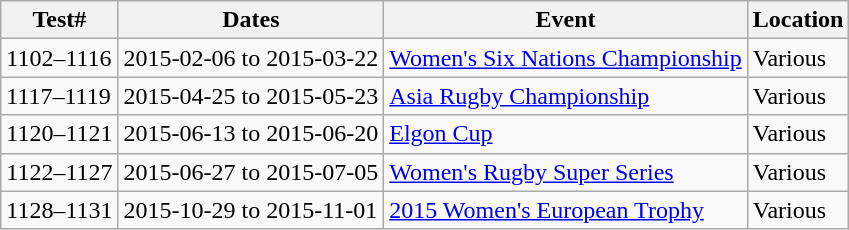<table class="wikitable">
<tr>
<th>Test#</th>
<th>Dates</th>
<th>Event</th>
<th>Location</th>
</tr>
<tr>
<td>1102–1116</td>
<td>2015-02-06 to 2015-03-22</td>
<td><a href='#'>Women's Six Nations Championship</a></td>
<td>Various</td>
</tr>
<tr>
<td>1117–1119</td>
<td>2015-04-25 to 2015-05-23</td>
<td><a href='#'>Asia Rugby Championship</a></td>
<td>Various</td>
</tr>
<tr>
<td>1120–1121</td>
<td>2015-06-13 to 2015-06-20</td>
<td><a href='#'>Elgon Cup</a></td>
<td>Various</td>
</tr>
<tr>
<td>1122–1127</td>
<td>2015-06-27 to 2015-07-05</td>
<td><a href='#'>Women's Rugby Super Series</a></td>
<td>Various</td>
</tr>
<tr>
<td>1128–1131</td>
<td>2015-10-29 to 2015-11-01</td>
<td><a href='#'>2015 Women's European Trophy</a></td>
<td>Various</td>
</tr>
</table>
